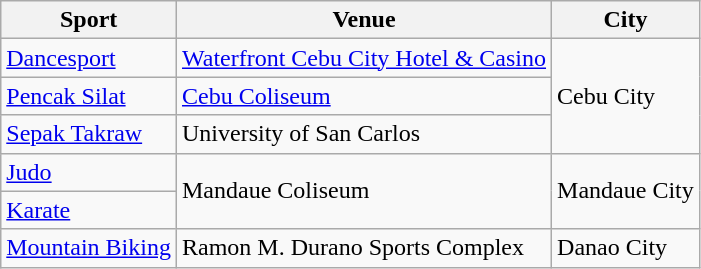<table class="wikitable sortable">
<tr>
<th>Sport</th>
<th>Venue</th>
<th>City</th>
</tr>
<tr>
<td><a href='#'>Dancesport</a></td>
<td><a href='#'>Waterfront Cebu City Hotel & Casino</a></td>
<td rowspan="3">Cebu City</td>
</tr>
<tr>
<td><a href='#'>Pencak Silat</a></td>
<td><a href='#'>Cebu Coliseum</a></td>
</tr>
<tr>
<td><a href='#'>Sepak Takraw</a></td>
<td>University of San Carlos</td>
</tr>
<tr>
<td><a href='#'>Judo</a></td>
<td rowspan="2">Mandaue Coliseum</td>
<td rowspan="2">Mandaue City</td>
</tr>
<tr>
<td><a href='#'>Karate</a></td>
</tr>
<tr>
<td><a href='#'>Mountain Biking</a></td>
<td>Ramon M. Durano Sports Complex</td>
<td>Danao City</td>
</tr>
</table>
